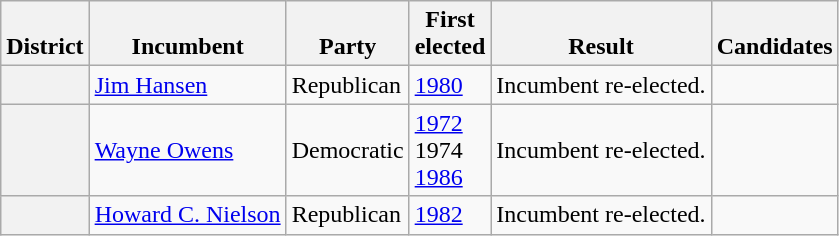<table class=wikitable>
<tr valign=bottom>
<th>District</th>
<th>Incumbent</th>
<th>Party</th>
<th>First<br>elected</th>
<th>Result</th>
<th>Candidates</th>
</tr>
<tr>
<th></th>
<td><a href='#'>Jim Hansen</a></td>
<td>Republican</td>
<td><a href='#'>1980</a></td>
<td>Incumbent re-elected.</td>
<td nowrap></td>
</tr>
<tr>
<th></th>
<td><a href='#'>Wayne Owens</a></td>
<td>Democratic</td>
<td><a href='#'>1972</a><br>1974 <br><a href='#'>1986</a></td>
<td>Incumbent re-elected.</td>
<td nowrap></td>
</tr>
<tr>
<th></th>
<td><a href='#'>Howard C. Nielson</a></td>
<td>Republican</td>
<td><a href='#'>1982</a></td>
<td>Incumbent re-elected.</td>
<td nowrap></td>
</tr>
</table>
